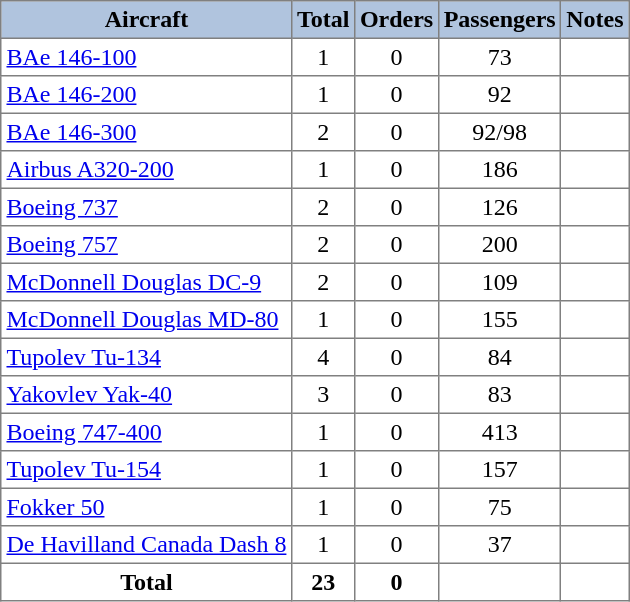<table class="toccolours" border="1" cellpadding="3" style="border-collapse:collapse;margin:1em auto;">
<tr style="background:lightsteelblue;">
<th>Aircraft</th>
<th>Total</th>
<th>Orders</th>
<th>Passengers</th>
<th>Notes</th>
</tr>
<tr>
<td><a href='#'>BAe 146-100</a></td>
<td align=center>1</td>
<td align=center>0</td>
<td align=center>73</td>
<td></td>
</tr>
<tr>
<td><a href='#'>BAe 146-200</a></td>
<td align=center>1</td>
<td align=center>0</td>
<td align=center>92</td>
<td></td>
</tr>
<tr>
<td><a href='#'>BAe 146-300</a></td>
<td align=center>2</td>
<td align=center>0</td>
<td align=center>92/98</td>
<td></td>
</tr>
<tr>
<td><a href='#'>Airbus A320-200</a></td>
<td align=center>1</td>
<td align=center>0</td>
<td align=center>186</td>
<td></td>
</tr>
<tr>
<td><a href='#'>Boeing 737</a></td>
<td align=center>2</td>
<td align=center>0</td>
<td align=center>126</td>
<td></td>
</tr>
<tr>
<td><a href='#'>Boeing 757</a></td>
<td align=center>2</td>
<td align=center>0</td>
<td align=center>200</td>
<td></td>
</tr>
<tr>
<td><a href='#'>McDonnell Douglas DC-9</a></td>
<td align=center>2</td>
<td align=center>0</td>
<td align=center>109</td>
<td></td>
</tr>
<tr>
<td><a href='#'>McDonnell Douglas MD-80</a></td>
<td align=center>1</td>
<td align=center>0</td>
<td align=center>155</td>
<td></td>
</tr>
<tr>
<td><a href='#'>Tupolev Tu-134</a></td>
<td align=center>4</td>
<td align=center>0</td>
<td align=center>84</td>
<td></td>
</tr>
<tr>
<td><a href='#'>Yakovlev Yak-40</a></td>
<td align=center>3</td>
<td align=center>0</td>
<td align=center>83</td>
<td></td>
</tr>
<tr>
<td><a href='#'>Boeing 747-400</a></td>
<td align=center>1</td>
<td align=center>0</td>
<td align=center>413</td>
<td></td>
</tr>
<tr>
<td><a href='#'>Tupolev Tu-154</a></td>
<td align=center>1</td>
<td align=center>0</td>
<td align=center>157</td>
<td></td>
</tr>
<tr>
<td><a href='#'>Fokker 50</a></td>
<td align=center>1</td>
<td align=center>0</td>
<td align=center>75</td>
<td></td>
</tr>
<tr>
<td><a href='#'>De Havilland Canada Dash 8</a></td>
<td align=center>1</td>
<td align=center>0</td>
<td align=center>37</td>
<td></td>
</tr>
<tr>
<th>Total</th>
<td align=center><strong>23</strong></td>
<td align=center><strong>0</strong></td>
<td></td>
<td></td>
</tr>
</table>
